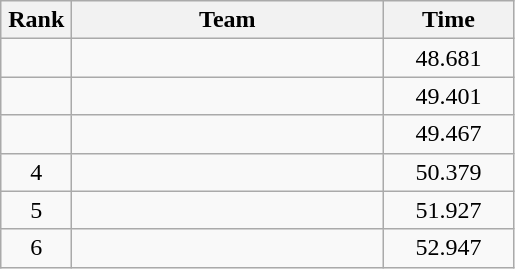<table class=wikitable style="text-align:center">
<tr>
<th width=40>Rank</th>
<th width=200>Team</th>
<th width=80>Time</th>
</tr>
<tr>
<td></td>
<td align=left></td>
<td>48.681</td>
</tr>
<tr>
<td></td>
<td align=left></td>
<td>49.401</td>
</tr>
<tr>
<td></td>
<td align=left></td>
<td>49.467</td>
</tr>
<tr>
<td>4</td>
<td align=left></td>
<td>50.379</td>
</tr>
<tr>
<td>5</td>
<td align=left></td>
<td>51.927</td>
</tr>
<tr>
<td>6</td>
<td align=left></td>
<td>52.947</td>
</tr>
</table>
